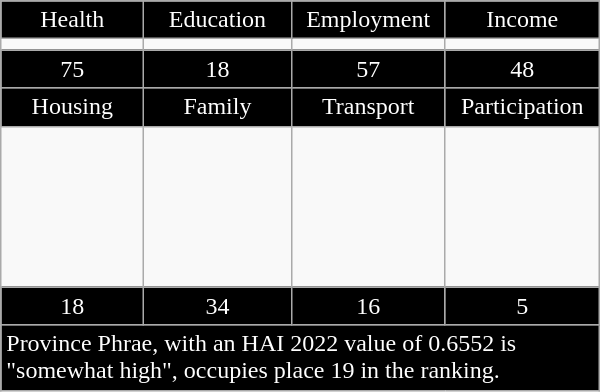<table class="wikitable floatright" style="width:400px;">
<tr>
<td style="text-align:center; width:100px; background:black; color:white;">Health</td>
<td style="text-align:center; width:100px; background:black; color:white;">Education</td>
<td style="text-align:center; width:100px; background:black; color:white;">Employment</td>
<td style="text-align:center; width:100px; background:black; color:white;">Income</td>
</tr>
<tr>
<td></td>
<td></td>
<td></td>
<td></td>
</tr>
<tr>
<td style="text-align:center; background:black; color:white;">75</td>
<td style="text-align:center; background:black; color:white;">18</td>
<td style="text-align:center; background:black; color:white;">57</td>
<td style="text-align:center; background:black; color:white;">48</td>
</tr>
<tr>
<td style="text-align:center; background:black; color:white;">Housing</td>
<td style="text-align:center; background:black; color:white;">Family</td>
<td style="text-align:center; background:black; color:white;">Transport</td>
<td style="text-align:center; background:black; color:white;">Participation</td>
</tr>
<tr>
<td style="height:100px;"></td>
<td></td>
<td></td>
<td></td>
</tr>
<tr>
<td style="text-align:center; background:black; color:white;">18</td>
<td style="text-align:center; background:black; color:white;">34</td>
<td style="text-align:center; background:black; color:white;">16</td>
<td style="text-align:center; background:black; color:white;">5</td>
</tr>
<tr>
<td colspan="4"; style="background:black; color:white;">Province Phrae, with an HAI 2022 value of 0.6552 is "somewhat high", occupies place 19 in the ranking.</td>
</tr>
</table>
